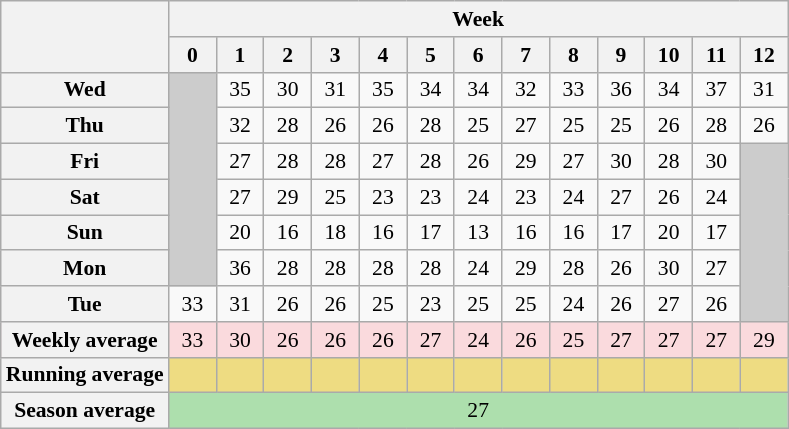<table class="wikitable" style="font-size:90%; text-align:center;">
<tr>
<th rowspan=2></th>
<th colspan=13>Week</th>
</tr>
<tr>
<th width=25>0</th>
<th width=25>1</th>
<th width=25>2</th>
<th width=25>3</th>
<th width=25>4</th>
<th width=25>5</th>
<th width=25>6</th>
<th width=25>7</th>
<th width=25>8</th>
<th width=25>9</th>
<th width=25>10</th>
<th width=25>11</th>
<th width=25>12</th>
</tr>
<tr>
<th>Wed</th>
<td width = 25 rowspan=6 bgcolor="CCCCCC"></td>
<td width = 25>35</td>
<td>30</td>
<td>31</td>
<td>35</td>
<td>34</td>
<td>34</td>
<td>32</td>
<td>33</td>
<td>36</td>
<td>34</td>
<td>37</td>
<td>31</td>
</tr>
<tr>
<th>Thu</th>
<td>32</td>
<td>28</td>
<td>26</td>
<td>26</td>
<td>28</td>
<td>25</td>
<td>27</td>
<td>25</td>
<td>25</td>
<td>26</td>
<td>28</td>
<td>26</td>
</tr>
<tr>
<th>Fri</th>
<td>27</td>
<td>28</td>
<td>28</td>
<td>27</td>
<td>28</td>
<td>26</td>
<td>29</td>
<td>27</td>
<td>30</td>
<td>28</td>
<td>30</td>
<td rowspan=5 bgcolor="CCCCCC"></td>
</tr>
<tr>
<th>Sat</th>
<td>27</td>
<td>29</td>
<td>25</td>
<td>23</td>
<td>23</td>
<td>24</td>
<td>23</td>
<td>24</td>
<td>27</td>
<td>26</td>
<td>24</td>
</tr>
<tr>
<th>Sun</th>
<td>20</td>
<td>16</td>
<td>18</td>
<td>16</td>
<td>17</td>
<td>13</td>
<td>16</td>
<td>16</td>
<td>17</td>
<td>20</td>
<td>17</td>
</tr>
<tr>
<th>Mon</th>
<td>36</td>
<td>28</td>
<td>28</td>
<td>28</td>
<td>28</td>
<td>24</td>
<td>29</td>
<td>28</td>
<td>26</td>
<td>30</td>
<td>27</td>
</tr>
<tr>
<th>Tue</th>
<td>33</td>
<td>31</td>
<td>26</td>
<td>26</td>
<td>25</td>
<td>23</td>
<td>25</td>
<td>25</td>
<td>24</td>
<td>26</td>
<td>27</td>
<td>26</td>
</tr>
<tr bgcolor="FADADD"|>
<th>Weekly average</th>
<td bgcolor="FADADD">33</td>
<td bgcolor="FADADD">30</td>
<td bgcolor="FADADD">26</td>
<td bgcolor="FADADD">26</td>
<td bgcolor="FADADD">26</td>
<td bgcolor="FADADD">27</td>
<td bgcolor="FADADD">24</td>
<td bgcolor="FADADD">26</td>
<td bgcolor="FADADD">25</td>
<td bgcolor="FADADD">27</td>
<td bgcolor="FADADD">27</td>
<td bgcolor="FADADD">27</td>
<td bgcolor="FADADD">29</td>
</tr>
<tr>
<th>Running average</th>
<td bgcolor="EEDC82"></td>
<td bgcolor="EEDC82"></td>
<td bgcolor="EEDC82"></td>
<td bgcolor="EEDC82"></td>
<td bgcolor="EEDC82"></td>
<td bgcolor="EEDC82"></td>
<td bgcolor="EEDC82"></td>
<td bgcolor="EEDC82"></td>
<td bgcolor="EEDC82"></td>
<td bgcolor="EEDC82"></td>
<td bgcolor="EEDC82"></td>
<td bgcolor="EEDC82"></td>
<td bgcolor="EEDC82"></td>
</tr>
<tr>
<th>Season average</th>
<td bgcolor="ADDFAD" colspan=13>27</td>
</tr>
</table>
